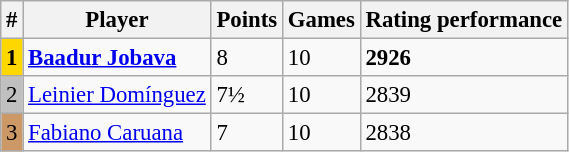<table class="wikitable" style="font-size: 95%;">
<tr>
<th>#</th>
<th>Player</th>
<th>Points</th>
<th>Games</th>
<th>Rating performance</th>
</tr>
<tr>
<td style="background:gold;"><strong>1</strong></td>
<td><strong> <a href='#'>Baadur Jobava</a></strong></td>
<td>8</td>
<td>10</td>
<td><strong>2926</strong></td>
</tr>
<tr>
<td style="background:silver;">2</td>
<td> <a href='#'>Leinier Domínguez</a></td>
<td>7½</td>
<td>10</td>
<td>2839</td>
</tr>
<tr>
<td style="background:#c96;">3</td>
<td> <a href='#'>Fabiano Caruana</a></td>
<td>7</td>
<td>10</td>
<td>2838</td>
</tr>
</table>
